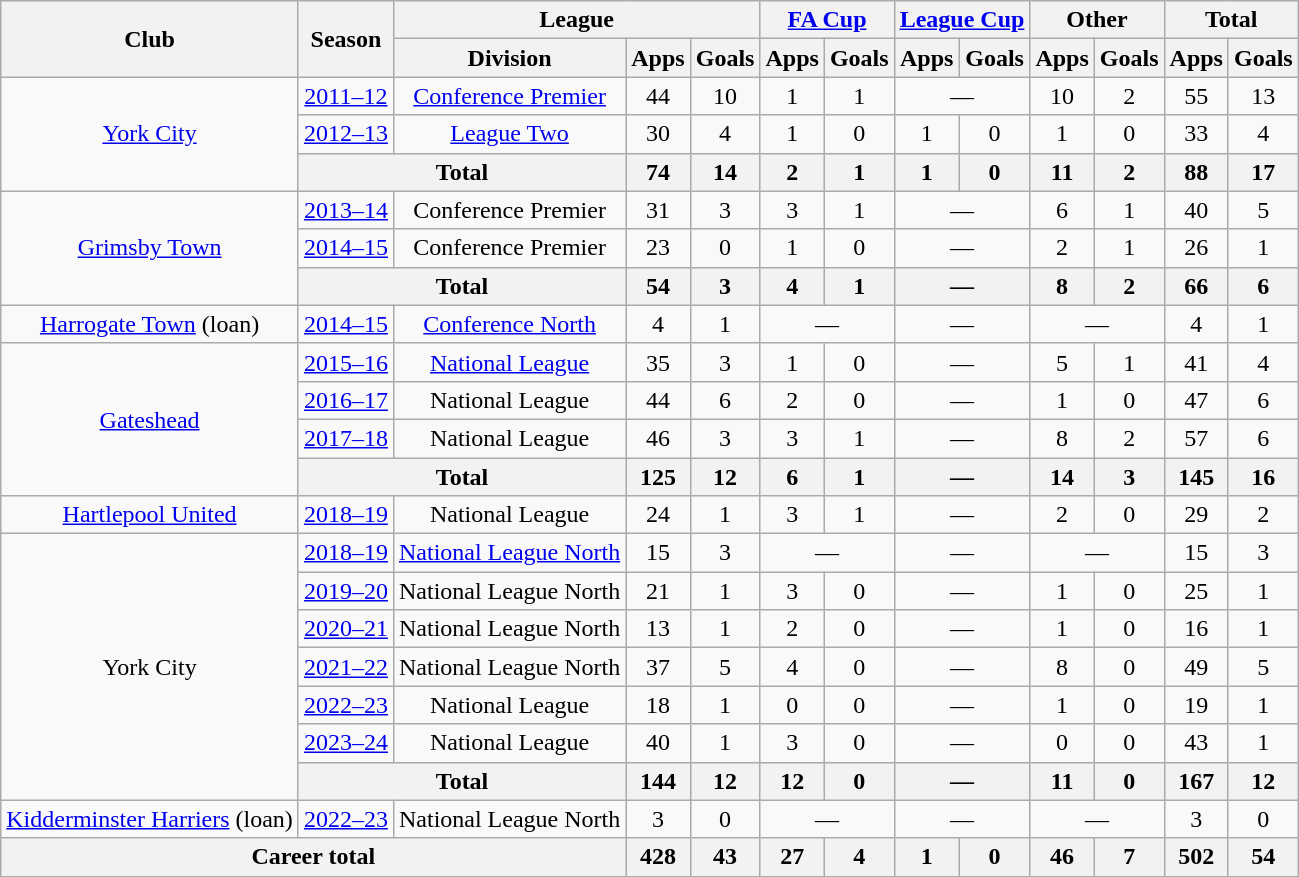<table class=wikitable style=text-align:center>
<tr>
<th rowspan=2>Club</th>
<th rowspan=2>Season</th>
<th colspan=3>League</th>
<th colspan=2><a href='#'>FA Cup</a></th>
<th colspan=2><a href='#'>League Cup</a></th>
<th colspan=2>Other</th>
<th colspan=2>Total</th>
</tr>
<tr>
<th>Division</th>
<th>Apps</th>
<th>Goals</th>
<th>Apps</th>
<th>Goals</th>
<th>Apps</th>
<th>Goals</th>
<th>Apps</th>
<th>Goals</th>
<th>Apps</th>
<th>Goals</th>
</tr>
<tr>
<td rowspan=3><a href='#'>York City</a></td>
<td><a href='#'>2011–12</a></td>
<td><a href='#'>Conference Premier</a></td>
<td>44</td>
<td>10</td>
<td>1</td>
<td>1</td>
<td colspan=2>—</td>
<td>10</td>
<td>2</td>
<td>55</td>
<td>13</td>
</tr>
<tr>
<td><a href='#'>2012–13</a></td>
<td><a href='#'>League Two</a></td>
<td>30</td>
<td>4</td>
<td>1</td>
<td>0</td>
<td>1</td>
<td>0</td>
<td>1</td>
<td>0</td>
<td>33</td>
<td>4</td>
</tr>
<tr>
<th colspan=2>Total</th>
<th>74</th>
<th>14</th>
<th>2</th>
<th>1</th>
<th>1</th>
<th>0</th>
<th>11</th>
<th>2</th>
<th>88</th>
<th>17</th>
</tr>
<tr>
<td rowspan=3><a href='#'>Grimsby Town</a></td>
<td><a href='#'>2013–14</a></td>
<td>Conference Premier</td>
<td>31</td>
<td>3</td>
<td>3</td>
<td>1</td>
<td colspan=2>—</td>
<td>6</td>
<td>1</td>
<td>40</td>
<td>5</td>
</tr>
<tr>
<td><a href='#'>2014–15</a></td>
<td>Conference Premier</td>
<td>23</td>
<td>0</td>
<td>1</td>
<td>0</td>
<td colspan=2>—</td>
<td>2</td>
<td>1</td>
<td>26</td>
<td>1</td>
</tr>
<tr>
<th colspan=2>Total</th>
<th>54</th>
<th>3</th>
<th>4</th>
<th>1</th>
<th colspan=2>—</th>
<th>8</th>
<th>2</th>
<th>66</th>
<th>6</th>
</tr>
<tr>
<td><a href='#'>Harrogate Town</a> (loan)</td>
<td><a href='#'>2014–15</a></td>
<td><a href='#'>Conference North</a></td>
<td>4</td>
<td>1</td>
<td colspan=2>—</td>
<td colspan=2>—</td>
<td colspan=2>—</td>
<td>4</td>
<td>1</td>
</tr>
<tr>
<td rowspan=4><a href='#'>Gateshead</a></td>
<td><a href='#'>2015–16</a></td>
<td><a href='#'>National League</a></td>
<td>35</td>
<td>3</td>
<td>1</td>
<td>0</td>
<td colspan=2>—</td>
<td>5</td>
<td>1</td>
<td>41</td>
<td>4</td>
</tr>
<tr>
<td><a href='#'>2016–17</a></td>
<td>National League</td>
<td>44</td>
<td>6</td>
<td>2</td>
<td>0</td>
<td colspan=2>—</td>
<td>1</td>
<td>0</td>
<td>47</td>
<td>6</td>
</tr>
<tr>
<td><a href='#'>2017–18</a></td>
<td>National League</td>
<td>46</td>
<td>3</td>
<td>3</td>
<td>1</td>
<td colspan=2>—</td>
<td>8</td>
<td>2</td>
<td>57</td>
<td>6</td>
</tr>
<tr>
<th colspan=2>Total</th>
<th>125</th>
<th>12</th>
<th>6</th>
<th>1</th>
<th colspan=2>—</th>
<th>14</th>
<th>3</th>
<th>145</th>
<th>16</th>
</tr>
<tr>
<td><a href='#'>Hartlepool United</a></td>
<td><a href='#'>2018–19</a></td>
<td>National League</td>
<td>24</td>
<td>1</td>
<td>3</td>
<td>1</td>
<td colspan=2>—</td>
<td>2</td>
<td>0</td>
<td>29</td>
<td>2</td>
</tr>
<tr>
<td rowspan=7>York City</td>
<td><a href='#'>2018–19</a></td>
<td><a href='#'>National League North</a></td>
<td>15</td>
<td>3</td>
<td colspan=2>—</td>
<td colspan=2>—</td>
<td colspan=2>—</td>
<td>15</td>
<td>3</td>
</tr>
<tr>
<td><a href='#'>2019–20</a></td>
<td>National League North</td>
<td>21</td>
<td>1</td>
<td>3</td>
<td>0</td>
<td colspan=2>—</td>
<td>1</td>
<td>0</td>
<td>25</td>
<td>1</td>
</tr>
<tr>
<td><a href='#'>2020–21</a></td>
<td>National League North</td>
<td>13</td>
<td>1</td>
<td>2</td>
<td>0</td>
<td colspan=2>—</td>
<td>1</td>
<td>0</td>
<td>16</td>
<td>1</td>
</tr>
<tr>
<td><a href='#'>2021–22</a></td>
<td>National League North</td>
<td>37</td>
<td>5</td>
<td>4</td>
<td>0</td>
<td colspan=2>—</td>
<td>8</td>
<td>0</td>
<td>49</td>
<td>5</td>
</tr>
<tr>
<td><a href='#'>2022–23</a></td>
<td>National League</td>
<td>18</td>
<td>1</td>
<td>0</td>
<td>0</td>
<td colspan=2>—</td>
<td>1</td>
<td>0</td>
<td>19</td>
<td>1</td>
</tr>
<tr>
<td><a href='#'>2023–24</a></td>
<td>National League</td>
<td>40</td>
<td>1</td>
<td>3</td>
<td>0</td>
<td colspan=2>—</td>
<td>0</td>
<td>0</td>
<td>43</td>
<td>1</td>
</tr>
<tr>
<th colspan=2>Total</th>
<th>144</th>
<th>12</th>
<th>12</th>
<th>0</th>
<th colspan=2>—</th>
<th>11</th>
<th>0</th>
<th>167</th>
<th>12</th>
</tr>
<tr>
<td><a href='#'>Kidderminster Harriers</a> (loan)</td>
<td><a href='#'>2022–23</a></td>
<td>National League North</td>
<td>3</td>
<td>0</td>
<td colspan=2>—</td>
<td colspan=2>—</td>
<td colspan=2>—</td>
<td>3</td>
<td>0</td>
</tr>
<tr>
<th colspan=3>Career total</th>
<th>428</th>
<th>43</th>
<th>27</th>
<th>4</th>
<th>1</th>
<th>0</th>
<th>46</th>
<th>7</th>
<th>502</th>
<th>54</th>
</tr>
</table>
